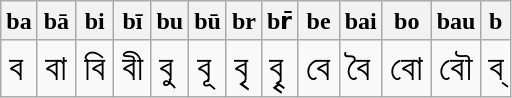<table class="wikitable">
<tr>
<th>ba</th>
<th>bā</th>
<th>bi</th>
<th>bī</th>
<th>bu</th>
<th>bū</th>
<th>br</th>
<th>br̄</th>
<th>be</th>
<th>bai</th>
<th>bo</th>
<th>bau</th>
<th>b</th>
</tr>
<tr style="font-size: 150%;">
<td>ব</td>
<td>বা</td>
<td>বি</td>
<td>বী</td>
<td>বু</td>
<td>বূ</td>
<td>বৃ</td>
<td>বৄ</td>
<td>বে</td>
<td>বৈ</td>
<td>বো</td>
<td>বৌ</td>
<td>ব্</td>
</tr>
</table>
